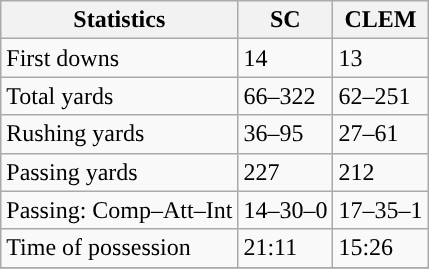<table class="wikitable" style="float: left;">
<tr>
<th>Statistics</th>
<th>SC</th>
<th>CLEM</th>
</tr>
<tr>
<td>First downs</td>
<td>14</td>
<td>13</td>
</tr>
<tr>
<td>Total yards</td>
<td>66–322</td>
<td>62–251</td>
</tr>
<tr>
<td>Rushing yards</td>
<td>36–95</td>
<td>27–61</td>
</tr>
<tr>
<td>Passing yards</td>
<td>227</td>
<td>212</td>
</tr>
<tr>
<td>Passing: Comp–Att–Int</td>
<td>14–30–0</td>
<td>17–35–1</td>
</tr>
<tr>
<td>Time of possession</td>
<td>21:11</td>
<td>15:26</td>
</tr>
<tr>
</tr>
</table>
